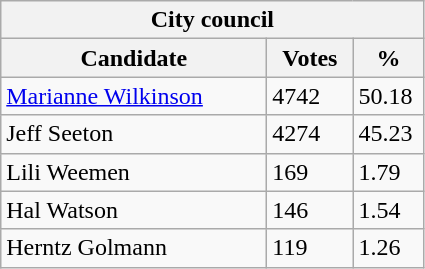<table class="wikitable">
<tr>
<th colspan="3">City council</th>
</tr>
<tr>
<th style="width: 170px">Candidate</th>
<th style="width: 50px">Votes</th>
<th style="width: 40px">%</th>
</tr>
<tr>
<td><a href='#'>Marianne Wilkinson</a></td>
<td>4742</td>
<td>50.18</td>
</tr>
<tr>
<td>Jeff Seeton</td>
<td>4274</td>
<td>45.23</td>
</tr>
<tr>
<td>Lili Weemen</td>
<td>169</td>
<td>1.79</td>
</tr>
<tr>
<td>Hal Watson</td>
<td>146</td>
<td>1.54</td>
</tr>
<tr>
<td>Herntz Golmann</td>
<td>119</td>
<td>1.26</td>
</tr>
</table>
